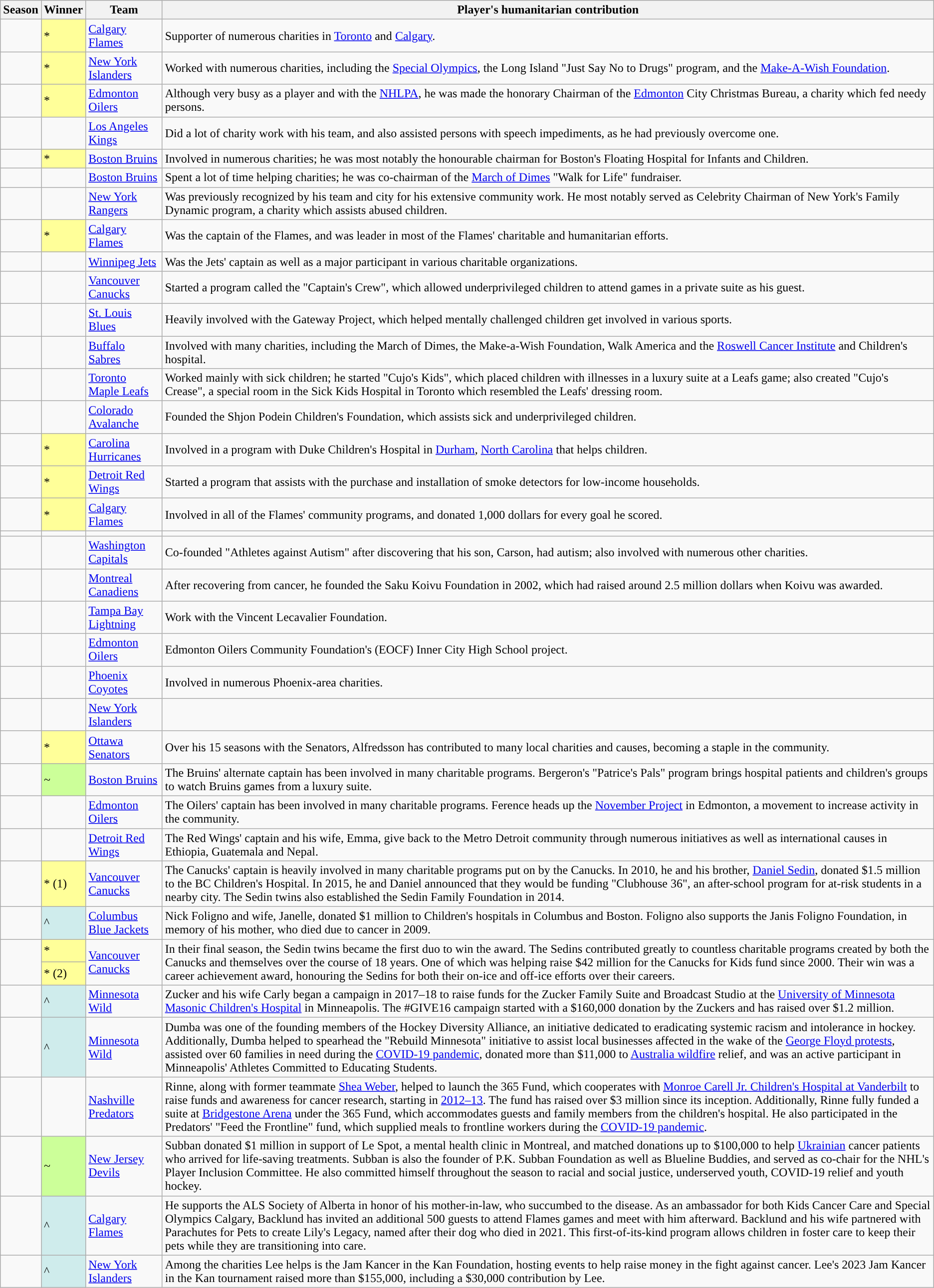<table class="wikitable sortable">
<tr>
<th scope="col">Season</th>
<th scope="col">Winner</th>
<th scope="col">Team</th>
<th scope="col" class="unsortable">Player's humanitarian contribution</th>
</tr>
<tr>
<td></td>
<td style="background-color:#FFFF99">*</td>
<td><a href='#'>Calgary Flames</a></td>
<td>Supporter of numerous charities in <a href='#'>Toronto</a> and <a href='#'>Calgary</a>.</td>
</tr>
<tr>
<td></td>
<td style="background-color:#FFFF99">*</td>
<td><a href='#'>New York Islanders</a></td>
<td>Worked with numerous charities, including the <a href='#'>Special Olympics</a>, the Long Island "Just Say No to Drugs" program, and the <a href='#'>Make-A-Wish Foundation</a>.</td>
</tr>
<tr>
<td></td>
<td style="background-color:#FFFF99">*</td>
<td><a href='#'>Edmonton Oilers</a></td>
<td>Although very busy as a player and with the <a href='#'>NHLPA</a>, he was made the honorary Chairman of the <a href='#'>Edmonton</a> City Christmas Bureau, a charity which fed needy persons.</td>
</tr>
<tr>
<td></td>
<td></td>
<td><a href='#'>Los Angeles Kings</a></td>
<td>Did a lot of charity work with his team, and also assisted persons with speech impediments, as he had previously overcome one.</td>
</tr>
<tr>
<td></td>
<td style="background-color:#FFFF99">*</td>
<td><a href='#'>Boston Bruins</a></td>
<td>Involved in numerous charities; he was most notably the honourable chairman for Boston's Floating Hospital for Infants and Children.</td>
</tr>
<tr>
<td></td>
<td></td>
<td><a href='#'>Boston Bruins</a></td>
<td>Spent a lot of time helping charities; he was co-chairman of the <a href='#'>March of Dimes</a> "Walk for Life" fundraiser.</td>
</tr>
<tr>
<td></td>
<td></td>
<td><a href='#'>New York Rangers</a></td>
<td>Was previously recognized by his team and city for his extensive community work. He most notably served as Celebrity Chairman of New York's Family Dynamic program, a charity which assists abused children.</td>
</tr>
<tr>
<td></td>
<td style="background-color:#FFFF99">*</td>
<td><a href='#'>Calgary Flames</a></td>
<td>Was the captain of the Flames, and was leader in most of the Flames' charitable and humanitarian efforts.</td>
</tr>
<tr>
<td></td>
<td></td>
<td><a href='#'>Winnipeg Jets</a></td>
<td>Was the Jets' captain as well as a major participant in various charitable organizations.</td>
</tr>
<tr>
<td></td>
<td></td>
<td><a href='#'>Vancouver Canucks</a></td>
<td>Started a program called the "Captain's Crew", which allowed underprivileged children to attend games in a private suite as his guest.</td>
</tr>
<tr>
<td></td>
<td></td>
<td><a href='#'>St. Louis Blues</a></td>
<td>Heavily involved with the Gateway Project, which helped mentally challenged children get involved in various sports.</td>
</tr>
<tr>
<td></td>
<td></td>
<td><a href='#'>Buffalo Sabres</a></td>
<td>Involved with many charities, including the March of Dimes, the Make-a-Wish Foundation, Walk America and the <a href='#'>Roswell Cancer Institute</a> and Children's hospital.</td>
</tr>
<tr>
<td></td>
<td></td>
<td><a href='#'>Toronto Maple Leafs</a></td>
<td>Worked mainly with sick children; he started "Cujo's Kids", which placed children with illnesses in a luxury suite at a Leafs game; also created "Cujo's Crease", a special room in the Sick Kids Hospital in Toronto which resembled the Leafs' dressing room.</td>
</tr>
<tr>
<td></td>
<td></td>
<td><a href='#'>Colorado Avalanche</a></td>
<td>Founded the Shjon Podein Children's Foundation, which assists sick and underprivileged children.</td>
</tr>
<tr>
<td></td>
<td style="background-color:#FFFF99">*</td>
<td><a href='#'>Carolina Hurricanes</a></td>
<td>Involved in a program with Duke Children's Hospital in <a href='#'>Durham</a>, <a href='#'>North Carolina</a> that helps children.</td>
</tr>
<tr>
<td></td>
<td style="background-color:#FFFF99">*</td>
<td><a href='#'>Detroit Red Wings</a></td>
<td>Started a program that assists with the purchase and installation of smoke detectors for low-income households.</td>
</tr>
<tr>
<td></td>
<td style="background-color:#FFFF99">*</td>
<td><a href='#'>Calgary Flames</a></td>
<td>Involved in all of the Flames' community programs, and donated 1,000 dollars for every goal he scored.</td>
</tr>
<tr>
<td></td>
<td></td>
<td></td>
<td></td>
</tr>
<tr>
<td></td>
<td></td>
<td><a href='#'>Washington Capitals</a></td>
<td>Co-founded "Athletes against Autism" after discovering that his son, Carson, had autism; also involved with numerous other charities.</td>
</tr>
<tr>
<td></td>
<td></td>
<td><a href='#'>Montreal Canadiens</a></td>
<td>After recovering from cancer, he founded the Saku Koivu Foundation in 2002, which had raised around 2.5 million dollars when Koivu was awarded.</td>
</tr>
<tr>
<td></td>
<td></td>
<td><a href='#'>Tampa Bay Lightning</a></td>
<td>Work with the Vincent Lecavalier Foundation.</td>
</tr>
<tr>
<td></td>
<td></td>
<td><a href='#'>Edmonton Oilers</a></td>
<td>Edmonton Oilers Community Foundation's (EOCF) Inner City High School project.</td>
</tr>
<tr>
<td></td>
<td></td>
<td><a href='#'>Phoenix Coyotes</a></td>
<td>Involved in numerous Phoenix-area charities.</td>
</tr>
<tr>
<td></td>
<td></td>
<td><a href='#'>New York Islanders</a></td>
<td></td>
</tr>
<tr>
<td></td>
<td style="background-color:#FFFF99">*</td>
<td><a href='#'>Ottawa Senators</a></td>
<td>Over his 15 seasons with the Senators, Alfredsson has contributed to many local charities and causes, becoming a staple in the community.</td>
</tr>
<tr>
<td></td>
<td style="background-color:#CCFF99">~</td>
<td><a href='#'>Boston Bruins</a></td>
<td>The Bruins' alternate captain has been involved in many charitable programs. Bergeron's "Patrice's Pals" program brings hospital patients and children's groups to watch Bruins games from a luxury suite.</td>
</tr>
<tr>
<td></td>
<td></td>
<td><a href='#'>Edmonton Oilers</a></td>
<td>The Oilers' captain has been involved in many charitable programs. Ference heads up the <a href='#'>November Project</a> in Edmonton, a movement to increase activity in the community.</td>
</tr>
<tr>
<td></td>
<td></td>
<td><a href='#'>Detroit Red Wings</a></td>
<td>The Red Wings' captain and his wife, Emma, give back to the Metro Detroit community through numerous initiatives as well as international causes in Ethiopia, Guatemala and Nepal.</td>
</tr>
<tr>
<td></td>
<td style="background-color:#FFFF99">* (1)</td>
<td><a href='#'>Vancouver Canucks</a></td>
<td>The Canucks' captain is heavily involved in many charitable programs put on by the Canucks. In 2010, he and his brother, <a href='#'>Daniel Sedin</a>, donated $1.5 million to the BC Children's Hospital. In 2015, he and Daniel announced that they would be funding "Clubhouse 36", an after-school program for at-risk students in a nearby city. The Sedin twins also established the Sedin Family Foundation in 2014.</td>
</tr>
<tr>
<td></td>
<td style="background-color:#CFECEC">^</td>
<td><a href='#'>Columbus Blue Jackets</a></td>
<td>Nick Foligno and wife, Janelle, donated $1 million to Children's hospitals in Columbus and Boston. Foligno also supports the Janis Foligno Foundation, in memory of his mother, who died due to cancer in 2009.</td>
</tr>
<tr>
<td rowspan=2></td>
<td style="background-color:#FFFF99">*</td>
<td rowspan=2><a href='#'>Vancouver Canucks</a></td>
<td rowspan=2>In their final season, the Sedin twins became the first duo to win the award. The Sedins contributed greatly to countless charitable programs created by both the Canucks and themselves over the course of 18 years. One of which was helping raise $42 million for the Canucks for Kids fund since 2000. Their win was a career achievement award, honouring the Sedins for both their on-ice and off-ice efforts over their careers.</td>
</tr>
<tr>
<td style="background-color:#FFFF99">* (2)</td>
</tr>
<tr>
<td></td>
<td style="background-color:#CFECEC">^</td>
<td><a href='#'>Minnesota Wild</a></td>
<td>Zucker and his wife Carly began a campaign in 2017–18 to raise funds for the Zucker Family Suite and Broadcast Studio at the <a href='#'>University of Minnesota Masonic Children's Hospital</a> in Minneapolis. The #GIVE16 campaign started with a $160,000 donation by the Zuckers and has raised over $1.2 million.</td>
</tr>
<tr \>
<td></td>
<td style="background-color:#CFECEC">^</td>
<td><a href='#'>Minnesota Wild</a></td>
<td>Dumba was one of the founding members of the Hockey Diversity Alliance, an initiative dedicated to eradicating systemic racism and intolerance in hockey. Additionally, Dumba helped to spearhead the "Rebuild Minnesota" initiative to assist local businesses affected in the wake of the <a href='#'>George Floyd protests</a>, assisted over 60 families in need during the <a href='#'>COVID-19 pandemic</a>, donated more than $11,000 to <a href='#'>Australia wildfire</a> relief, and was an active participant in Minneapolis' Athletes Committed to Educating Students.</td>
</tr>
<tr>
<td></td>
<td></td>
<td><a href='#'>Nashville Predators</a></td>
<td>Rinne, along with former teammate <a href='#'>Shea Weber</a>, helped to launch the 365 Fund, which cooperates with <a href='#'>Monroe Carell Jr. Children's Hospital at Vanderbilt</a> to raise funds and awareness for cancer research, starting in <a href='#'>2012–13</a>. The fund has raised over $3 million since its inception. Additionally, Rinne fully funded a suite at <a href='#'>Bridgestone Arena</a> under the 365 Fund, which accommodates guests and family members from the children's hospital. He also participated in the Predators' "Feed the Frontline" fund, which supplied meals to frontline workers during the <a href='#'>COVID-19 pandemic</a>.</td>
</tr>
<tr>
<td></td>
<td style="background-color:#CCFF99">~</td>
<td><a href='#'>New Jersey Devils</a></td>
<td>Subban donated $1 million in support of Le Spot, a mental health clinic in Montreal, and matched donations up to $100,000 to help <a href='#'>Ukrainian</a> cancer patients who arrived for life-saving treatments. Subban is also the founder of P.K. Subban Foundation as well as Blueline Buddies, and served as co-chair for the NHL's Player Inclusion Committee. He also committed himself throughout the season to racial and social justice, underserved youth, COVID-19 relief and youth hockey.</td>
</tr>
<tr>
<td></td>
<td style="background-color:#CFECEC">^</td>
<td><a href='#'>Calgary Flames</a></td>
<td>He supports the ALS Society of Alberta in honor of his mother-in-law, who succumbed to the disease. As an ambassador for both Kids Cancer Care and Special Olympics Calgary, Backlund has invited an additional 500 guests to attend Flames games and meet with him afterward. Backlund and his wife partnered with Parachutes for Pets to create Lily's Legacy, named after their dog who died in 2021. This first-of-its-kind program allows children in foster care to keep their pets while they are transitioning into care.</td>
</tr>
<tr>
<td></td>
<td style="background-color:#CFECEC">^</td>
<td><a href='#'>New York Islanders</a></td>
<td>Among the charities Lee helps is the Jam Kancer in the Kan Foundation, hosting events to help raise money in the fight against cancer. Lee's 2023 Jam Kancer in the Kan tournament raised more than $155,000, including a $30,000 contribution by Lee.</td>
</tr>
</table>
